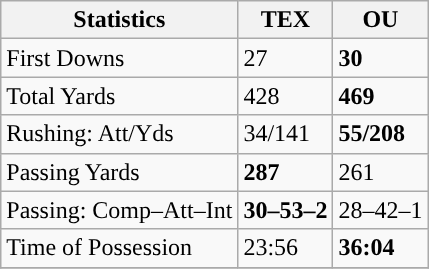<table class="wikitable" style="float: left;">
<tr>
<th>Statistics</th>
<th>TEX</th>
<th>OU</th>
</tr>
<tr>
<td>First Downs</td>
<td>27</td>
<td><strong>30</strong></td>
</tr>
<tr>
<td>Total Yards</td>
<td>428</td>
<td><strong>469</strong></td>
</tr>
<tr>
<td>Rushing: Att/Yds</td>
<td>34/141</td>
<td><strong>55/208</strong></td>
</tr>
<tr>
<td>Passing Yards</td>
<td><strong>287</strong></td>
<td>261</td>
</tr>
<tr>
<td>Passing: Comp–Att–Int</td>
<td><strong>30–53–2</strong></td>
<td>28–42–1</td>
</tr>
<tr>
<td>Time of Possession</td>
<td>23:56</td>
<td><strong>36:04</strong></td>
</tr>
<tr>
</tr>
</table>
